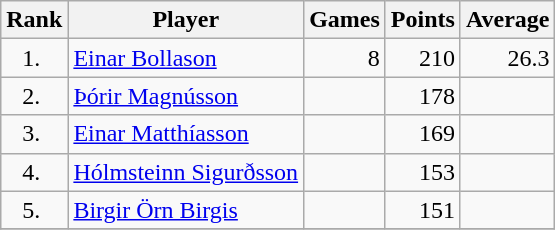<table class="wikitable sortable" style="font-size: 100%;">
<tr>
<th>Rank</th>
<th>Player</th>
<th>Games</th>
<th>Points</th>
<th>Average</th>
</tr>
<tr>
<td align="center">1. </td>
<td align="left"> <a href='#'>Einar Bollason</a></td>
<td align="right"> 8</td>
<td align="right"> 210</td>
<td align="right"> 26.3</td>
</tr>
<tr>
<td align="center">2. </td>
<td align="left"> <a href='#'>Þórir Magnússon</a></td>
<td align="right"> </td>
<td align="right"> 178</td>
<td align="right"> </td>
</tr>
<tr>
<td align="center">3. </td>
<td align="left"> <a href='#'>Einar Matthíasson</a></td>
<td align="right"> </td>
<td align="right"> 169</td>
<td align="right"> </td>
</tr>
<tr>
<td align="center">4. </td>
<td align="left"> <a href='#'>Hólmsteinn Sigurðsson</a></td>
<td align="right"> </td>
<td align="right"> 153</td>
<td align="right"> </td>
</tr>
<tr>
<td align="center">5. </td>
<td align="left"> <a href='#'>Birgir Örn Birgis</a></td>
<td align="right"> </td>
<td align="right"> 151</td>
<td align="right"> </td>
</tr>
<tr>
</tr>
</table>
